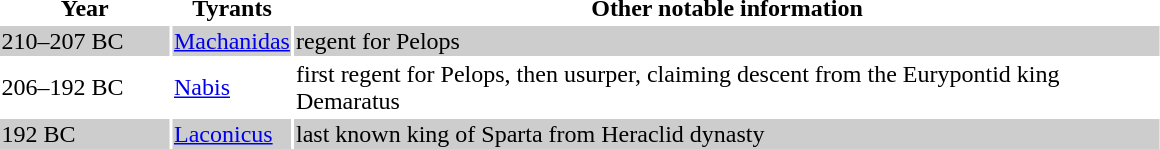<table border="0" width=777px>
<tr>
<th>Year</th>
<th>Tyrants</th>
<th>Other notable information</th>
</tr>
<tr bgcolor="#cdcdcd">
<td width=111px> 210–207 BC</td>
<td><a href='#'>Machanidas</a></td>
<td>regent for Pelops</td>
</tr>
<tr>
<td> 206–192 BC</td>
<td><a href='#'>Nabis</a></td>
<td>first regent for Pelops, then usurper, claiming descent from the Eurypontid king Demaratus</td>
</tr>
<tr bgcolor="#cdcdcd">
<td> 192 BC</td>
<td><a href='#'>Laconicus</a></td>
<td>last known king of Sparta from Heraclid dynasty</td>
</tr>
<tr bgcolor="#cdcdcd">
</tr>
</table>
